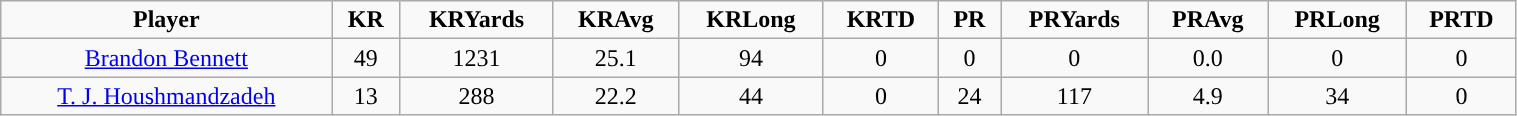<table class="wikitable" width="80%">
<tr align="center">
<td><strong>Player</strong></td>
<td><strong>KR</strong></td>
<td><strong>KRYards</strong></td>
<td><strong>KRAvg</strong></td>
<td><strong>KRLong</strong></td>
<td><strong>KRTD</strong></td>
<td><strong>PR</strong></td>
<td><strong>PRYards</strong></td>
<td><strong>PRAvg</strong></td>
<td><strong>PRLong</strong></td>
<td><strong>PRTD</strong></td>
</tr>
<tr align="center" bgcolor="">
<td><a href='#'>Brandon Bennett</a></td>
<td>49</td>
<td>1231</td>
<td>25.1</td>
<td>94</td>
<td>0</td>
<td>0</td>
<td>0</td>
<td>0.0</td>
<td>0</td>
<td>0</td>
</tr>
<tr align="center" bgcolor="">
<td><a href='#'>T. J. Houshmandzadeh</a></td>
<td>13</td>
<td>288</td>
<td>22.2</td>
<td>44</td>
<td>0</td>
<td>24</td>
<td>117</td>
<td>4.9</td>
<td>34</td>
<td>0</td>
</tr>
</table>
